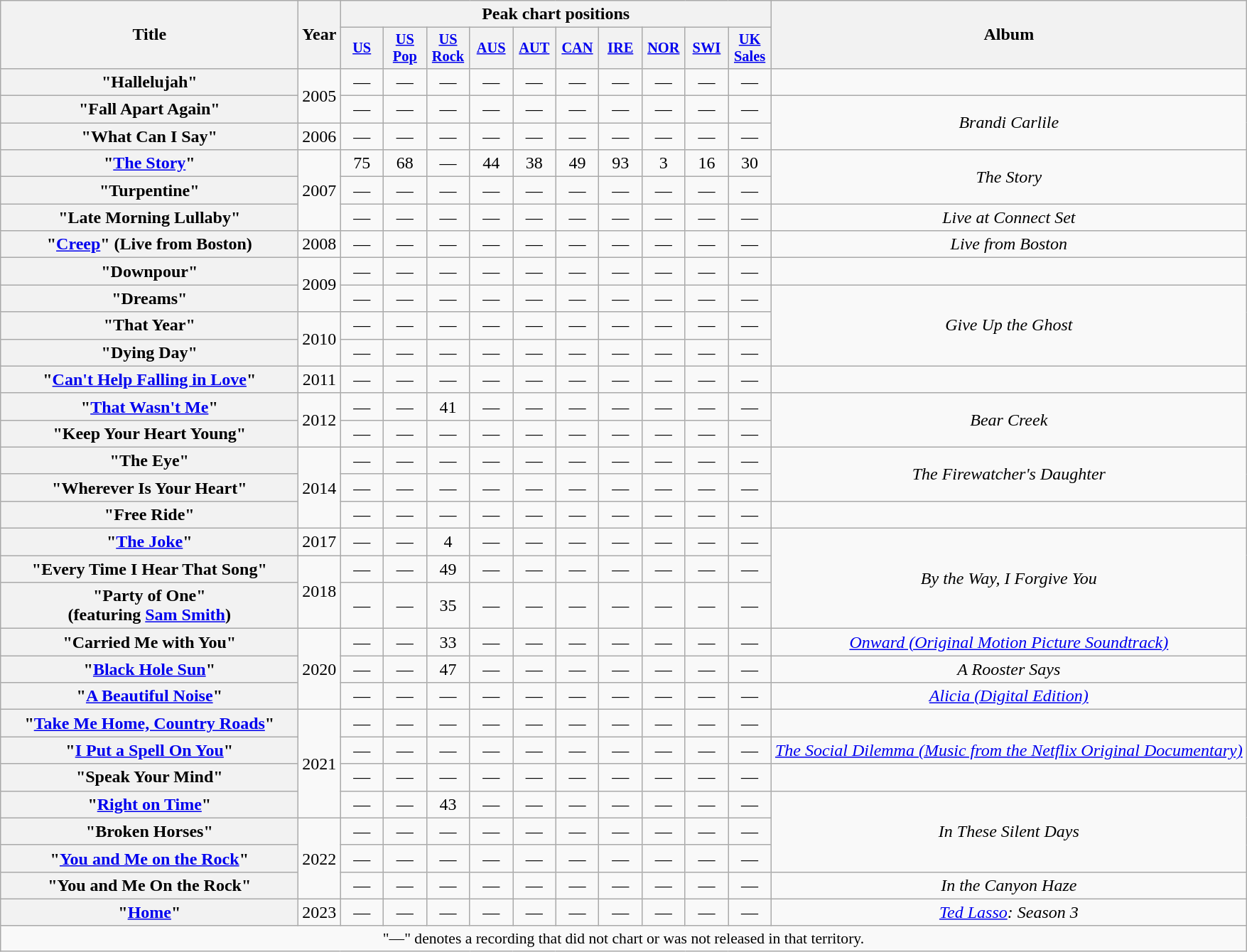<table class="wikitable plainrowheaders" style="text-align:center;" border="1">
<tr>
<th scope="col" rowspan="2" style="width:17em;">Title</th>
<th scope="col" rowspan="2">Year</th>
<th scope="col" colspan="10">Peak chart positions</th>
<th scope="col" rowspan="2">Album</th>
</tr>
<tr>
<th scope="col" style="width:2.5em;font-size:85%;"><a href='#'>US</a><br></th>
<th scope="col" style="width:2.5em;font-size:85%;"><a href='#'>US<br>Pop</a><br></th>
<th scope="col" style="width:2.5em;font-size:85%;"><a href='#'>US<br>Rock</a><br></th>
<th scope="col" style="width:2.5em;font-size:85%;"><a href='#'>AUS</a><br></th>
<th scope="col" style="width:2.5em;font-size:85%;"><a href='#'>AUT</a><br></th>
<th scope="col" style="width:2.5em;font-size:85%;"><a href='#'>CAN</a><br></th>
<th scope="col" style="width:2.5em;font-size:85%;"><a href='#'>IRE</a><br></th>
<th scope="col" style="width:2.5em;font-size:85%;"><a href='#'>NOR</a><br></th>
<th scope="col" style="width:2.5em;font-size:85%;"><a href='#'>SWI</a><br></th>
<th scope="col" style="width:2.5em;font-size:85%;"><a href='#'>UK<br>Sales</a><br></th>
</tr>
<tr>
<th scope="row">"Hallelujah" </th>
<td rowspan="2">2005</td>
<td>—</td>
<td>—</td>
<td>—</td>
<td>—</td>
<td>—</td>
<td>—</td>
<td>—</td>
<td>—</td>
<td>—</td>
<td>—</td>
<td></td>
</tr>
<tr>
<th scope="row">"Fall Apart Again"</th>
<td>—</td>
<td>—</td>
<td>—</td>
<td>—</td>
<td>—</td>
<td>—</td>
<td>—</td>
<td>—</td>
<td>—</td>
<td>—</td>
<td rowspan="2"><em>Brandi Carlile</em></td>
</tr>
<tr>
<th scope="row">"What Can I Say"</th>
<td>2006</td>
<td>—</td>
<td>—</td>
<td>—</td>
<td>—</td>
<td>—</td>
<td>—</td>
<td>—</td>
<td>—</td>
<td>—</td>
<td>—</td>
</tr>
<tr>
<th scope="row">"<a href='#'>The Story</a>"</th>
<td rowspan="3">2007</td>
<td>75</td>
<td>68</td>
<td>—</td>
<td>44</td>
<td>38</td>
<td>49</td>
<td>93</td>
<td>3</td>
<td>16</td>
<td>30</td>
<td rowspan="2"><em>The Story</em></td>
</tr>
<tr>
<th scope="row">"Turpentine"</th>
<td>—</td>
<td>—</td>
<td>—</td>
<td>—</td>
<td>—</td>
<td>—</td>
<td>—</td>
<td>—</td>
<td>—</td>
<td>—</td>
</tr>
<tr>
<th scope="row">"Late Morning Lullaby" </th>
<td>—</td>
<td>—</td>
<td>—</td>
<td>—</td>
<td>—</td>
<td>—</td>
<td>—</td>
<td>—</td>
<td>—</td>
<td>—</td>
<td><em>Live at Connect Set</em></td>
</tr>
<tr>
<th scope="row">"<a href='#'>Creep</a>" (Live from Boston)</th>
<td>2008</td>
<td>—</td>
<td>—</td>
<td>—</td>
<td>—</td>
<td>—</td>
<td>—</td>
<td>—</td>
<td>—</td>
<td>—</td>
<td>—</td>
<td><em>Live from Boston</em></td>
</tr>
<tr>
<th scope="row">"Downpour"</th>
<td rowspan="2">2009</td>
<td>—</td>
<td>—</td>
<td>—</td>
<td>—</td>
<td>—</td>
<td>—</td>
<td>—</td>
<td>—</td>
<td>—</td>
<td>—</td>
<td></td>
</tr>
<tr>
<th scope="row">"Dreams"</th>
<td>—</td>
<td>—</td>
<td>—</td>
<td>—</td>
<td>—</td>
<td>—</td>
<td>—</td>
<td>—</td>
<td>—</td>
<td>—</td>
<td rowspan="3"><em>Give Up the Ghost</em></td>
</tr>
<tr>
<th scope="row">"That Year"</th>
<td rowspan="2">2010</td>
<td>—</td>
<td>—</td>
<td>—</td>
<td>—</td>
<td>—</td>
<td>—</td>
<td>—</td>
<td>—</td>
<td>—</td>
<td>—</td>
</tr>
<tr>
<th scope="row">"Dying Day"</th>
<td>—</td>
<td>—</td>
<td>—</td>
<td>—</td>
<td>—</td>
<td>—</td>
<td>—</td>
<td>—</td>
<td>—</td>
<td>—</td>
</tr>
<tr>
<th scope="row">"<a href='#'>Can't Help Falling in Love</a>"</th>
<td>2011</td>
<td>—</td>
<td>—</td>
<td>—</td>
<td>—</td>
<td>—</td>
<td>—</td>
<td>—</td>
<td>—</td>
<td>—</td>
<td>—</td>
<td></td>
</tr>
<tr>
<th scope="row">"<a href='#'>That Wasn't Me</a>"</th>
<td rowspan="2">2012</td>
<td>—</td>
<td>—</td>
<td>41</td>
<td>—</td>
<td>—</td>
<td>—</td>
<td>—</td>
<td>—</td>
<td>—</td>
<td>—</td>
<td rowspan="2"><em>Bear Creek</em></td>
</tr>
<tr>
<th scope="row">"Keep Your Heart Young"</th>
<td>—</td>
<td>—</td>
<td>—</td>
<td>—</td>
<td>—</td>
<td>—</td>
<td>—</td>
<td>—</td>
<td>—</td>
<td>—</td>
</tr>
<tr>
<th scope="row">"The Eye"</th>
<td rowspan="3">2014</td>
<td>—</td>
<td>—</td>
<td>—</td>
<td>—</td>
<td>—</td>
<td>—</td>
<td>—</td>
<td>—</td>
<td>—</td>
<td>—</td>
<td rowspan="2"><em>The Firewatcher's Daughter</em></td>
</tr>
<tr>
<th scope="row">"Wherever Is Your Heart"</th>
<td>—</td>
<td>—</td>
<td>—</td>
<td>—</td>
<td>—</td>
<td>—</td>
<td>—</td>
<td>—</td>
<td>—</td>
<td>—</td>
</tr>
<tr>
<th scope="row">"Free Ride"<br></th>
<td>—</td>
<td>—</td>
<td>—</td>
<td>—</td>
<td>—</td>
<td>—</td>
<td>—</td>
<td>—</td>
<td>—</td>
<td>—</td>
<td></td>
</tr>
<tr>
<th scope="row">"<a href='#'>The Joke</a>"</th>
<td>2017</td>
<td>—</td>
<td>—</td>
<td>4</td>
<td>—</td>
<td>—</td>
<td>—</td>
<td>—</td>
<td>—</td>
<td>—</td>
<td>—</td>
<td rowspan="3"><em>By the Way, I Forgive You</em></td>
</tr>
<tr>
<th scope="row">"Every Time I Hear That Song"</th>
<td rowspan="2">2018</td>
<td>—</td>
<td>—</td>
<td>49</td>
<td>—</td>
<td>—</td>
<td>—</td>
<td>—</td>
<td>—</td>
<td>—</td>
<td>—</td>
</tr>
<tr>
<th scope="row">"Party of One" <br><span>(featuring <a href='#'>Sam Smith</a>)</span></th>
<td>—</td>
<td>—</td>
<td>35</td>
<td>—</td>
<td>—</td>
<td>—</td>
<td>—</td>
<td>—</td>
<td>—</td>
<td>—</td>
</tr>
<tr>
<th scope="row">"Carried Me with You"</th>
<td rowspan="3">2020</td>
<td>—</td>
<td>—</td>
<td>33</td>
<td>—</td>
<td>—</td>
<td>—</td>
<td>—</td>
<td>—</td>
<td>—</td>
<td>—</td>
<td><em><a href='#'>Onward (Original Motion Picture Soundtrack)</a></em></td>
</tr>
<tr>
<th scope="row">"<a href='#'>Black Hole Sun</a>"</th>
<td>—</td>
<td>—</td>
<td>47</td>
<td>—</td>
<td>—</td>
<td>—</td>
<td>—</td>
<td>—</td>
<td>—</td>
<td>—</td>
<td><em>A Rooster Says</em></td>
</tr>
<tr>
<th scope="row">"<a href='#'>A Beautiful Noise</a>"<br></th>
<td>—</td>
<td>—</td>
<td>—</td>
<td>—</td>
<td>—</td>
<td>—</td>
<td>—</td>
<td>—</td>
<td>—</td>
<td>—</td>
<td><em><a href='#'>Alicia (Digital Edition)</a></em></td>
</tr>
<tr>
<th scope="row">"<a href='#'>Take Me Home, Country Roads</a>" </th>
<td rowspan="4">2021</td>
<td>—</td>
<td>—</td>
<td>—</td>
<td>—</td>
<td>—</td>
<td>—</td>
<td>—</td>
<td>—</td>
<td>—</td>
<td>—</td>
<td></td>
</tr>
<tr>
<th scope="row">"<a href='#'>I Put a Spell On You</a>"<br></th>
<td>—</td>
<td>—</td>
<td>—</td>
<td>—</td>
<td>—</td>
<td>—</td>
<td>—</td>
<td>—</td>
<td>—</td>
<td>—</td>
<td><em><a href='#'>The Social Dilemma (Music from the Netflix Original Documentary)</a></em></td>
</tr>
<tr>
<th scope="row">"Speak Your Mind" <br></th>
<td>—</td>
<td>—</td>
<td>—</td>
<td>—</td>
<td>—</td>
<td>—</td>
<td>—</td>
<td>—</td>
<td>—</td>
<td>—</td>
<td></td>
</tr>
<tr>
<th scope="row">"<a href='#'>Right on Time</a>"</th>
<td>—</td>
<td>—</td>
<td>43</td>
<td>—</td>
<td>—</td>
<td>—</td>
<td>—</td>
<td>—</td>
<td>—</td>
<td>—</td>
<td rowspan="3"><em>In These Silent Days</em></td>
</tr>
<tr>
<th scope="row">"Broken Horses"</th>
<td rowspan="3">2022</td>
<td>—</td>
<td>—</td>
<td>—</td>
<td>—</td>
<td>—</td>
<td>—</td>
<td>—</td>
<td>—</td>
<td>—</td>
<td>—</td>
</tr>
<tr>
<th scope="row">"<a href='#'>You and Me on the Rock</a>"<br></th>
<td>—</td>
<td>—</td>
<td>—</td>
<td>—</td>
<td>—</td>
<td>—</td>
<td>—</td>
<td>—</td>
<td>—</td>
<td>—</td>
</tr>
<tr>
<th scope="row">"You and Me On the Rock"<br></th>
<td>—</td>
<td>—</td>
<td>—</td>
<td>—</td>
<td>—</td>
<td>—</td>
<td>—</td>
<td>—</td>
<td>—</td>
<td>—</td>
<td><em>In the Canyon Haze</em></td>
</tr>
<tr>
<th scope="row">"<a href='#'>Home</a>"</th>
<td>2023</td>
<td>—</td>
<td>—</td>
<td>—</td>
<td>—</td>
<td>—</td>
<td>—</td>
<td>—</td>
<td>—</td>
<td>—</td>
<td>—</td>
<td><em><a href='#'>Ted Lasso</a>: Season 3</em></td>
</tr>
<tr>
<td colspan="16" style="font-size:90%">"—" denotes a recording that did not chart or was not released in that territory.</td>
</tr>
</table>
